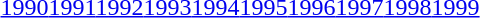<table id=toc class=toc summary=Contents>
<tr>
<th></th>
</tr>
<tr>
<td align=center><a href='#'>1990</a><a href='#'>1991</a><a href='#'>1992</a><a href='#'>1993</a><a href='#'>1994</a><a href='#'>1995</a><a href='#'>1996</a><a href='#'>1997</a><a href='#'>1998</a><a href='#'>1999</a></td>
</tr>
</table>
